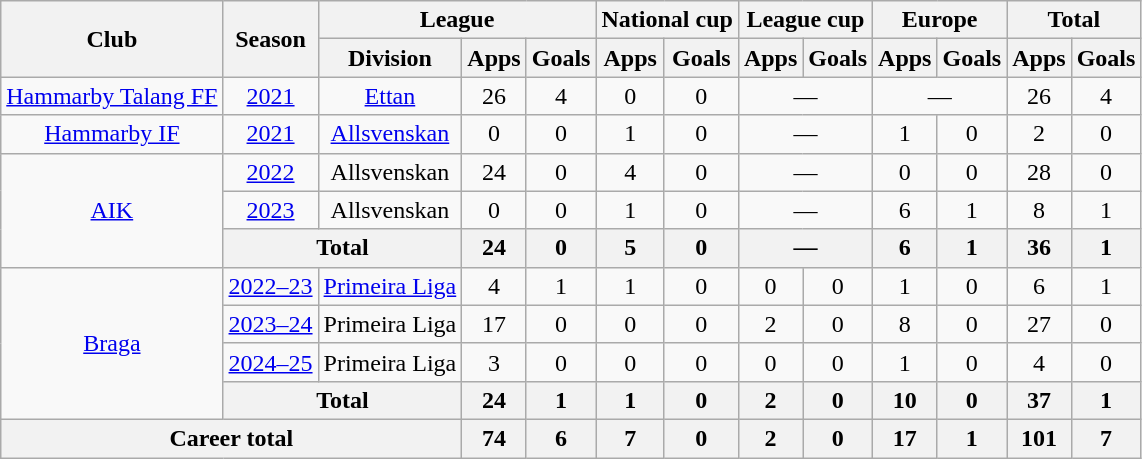<table class="wikitable" style="text-align:center;">
<tr>
<th rowspan="2">Club</th>
<th rowspan="2">Season</th>
<th colspan="3">League</th>
<th colspan="2">National cup</th>
<th colspan="2">League cup</th>
<th colspan="2">Europe</th>
<th colspan="2">Total</th>
</tr>
<tr>
<th>Division</th>
<th>Apps</th>
<th>Goals</th>
<th>Apps</th>
<th>Goals</th>
<th>Apps</th>
<th>Goals</th>
<th>Apps</th>
<th>Goals</th>
<th>Apps</th>
<th>Goals</th>
</tr>
<tr>
<td><a href='#'>Hammarby Talang FF</a></td>
<td><a href='#'>2021</a></td>
<td><a href='#'>Ettan</a></td>
<td>26</td>
<td>4</td>
<td>0</td>
<td>0</td>
<td colspan="2">—</td>
<td colspan="2">—</td>
<td>26</td>
<td>4</td>
</tr>
<tr>
<td><a href='#'>Hammarby IF</a></td>
<td><a href='#'>2021</a></td>
<td><a href='#'>Allsvenskan</a></td>
<td>0</td>
<td>0</td>
<td>1</td>
<td>0</td>
<td colspan="2">—</td>
<td>1</td>
<td>0</td>
<td>2</td>
<td>0</td>
</tr>
<tr>
<td rowspan=3><a href='#'>AIK</a></td>
<td><a href='#'>2022</a></td>
<td>Allsvenskan</td>
<td>24</td>
<td>0</td>
<td>4</td>
<td>0</td>
<td colspan="2">—</td>
<td>0</td>
<td>0</td>
<td>28</td>
<td>0</td>
</tr>
<tr>
<td><a href='#'>2023</a></td>
<td>Allsvenskan</td>
<td>0</td>
<td>0</td>
<td>1</td>
<td>0</td>
<td colspan="2">—</td>
<td>6</td>
<td>1</td>
<td>8</td>
<td>1</td>
</tr>
<tr>
<th colspan="2">Total</th>
<th>24</th>
<th>0</th>
<th>5</th>
<th>0</th>
<th colspan="2">—</th>
<th>6</th>
<th>1</th>
<th>36</th>
<th>1</th>
</tr>
<tr>
<td rowspan="4"><a href='#'>Braga</a></td>
<td><a href='#'>2022–23</a></td>
<td><a href='#'>Primeira Liga</a></td>
<td>4</td>
<td>1</td>
<td>1</td>
<td>0</td>
<td>0</td>
<td>0</td>
<td>1</td>
<td>0</td>
<td>6</td>
<td>1</td>
</tr>
<tr>
<td><a href='#'>2023–24</a></td>
<td>Primeira Liga</td>
<td>17</td>
<td>0</td>
<td>0</td>
<td>0</td>
<td>2</td>
<td>0</td>
<td>8</td>
<td>0</td>
<td>27</td>
<td>0</td>
</tr>
<tr>
<td><a href='#'>2024–25</a></td>
<td>Primeira Liga</td>
<td>3</td>
<td>0</td>
<td>0</td>
<td>0</td>
<td>0</td>
<td>0</td>
<td>1</td>
<td>0</td>
<td>4</td>
<td>0</td>
</tr>
<tr>
<th colspan="2">Total</th>
<th>24</th>
<th>1</th>
<th>1</th>
<th>0</th>
<th>2</th>
<th>0</th>
<th>10</th>
<th>0</th>
<th>37</th>
<th>1</th>
</tr>
<tr>
<th colspan="3">Career total</th>
<th>74</th>
<th>6</th>
<th>7</th>
<th>0</th>
<th>2</th>
<th>0</th>
<th>17</th>
<th>1</th>
<th>101</th>
<th>7</th>
</tr>
</table>
